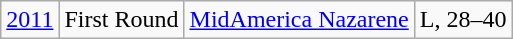<table class="wikitable" style="text-align:center">
<tr align="center">
<td><a href='#'>2011</a></td>
<td>First Round</td>
<td><a href='#'>MidAmerica Nazarene</a></td>
<td>L, 28–40</td>
</tr>
</table>
